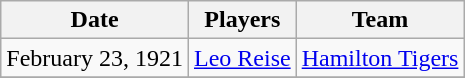<table class="wikitable">
<tr>
<th>Date</th>
<th>Players</th>
<th>Team</th>
</tr>
<tr>
<td>February 23, 1921</td>
<td><a href='#'>Leo Reise</a></td>
<td><a href='#'>Hamilton Tigers</a></td>
</tr>
<tr>
</tr>
</table>
